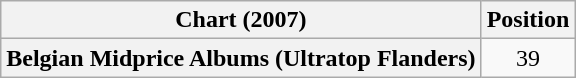<table class="wikitable plainrowheaders" style="text-align:center;">
<tr>
<th scope="column">Chart (2007)</th>
<th scope="column">Position</th>
</tr>
<tr>
<th scope="row">Belgian Midprice Albums (Ultratop Flanders)</th>
<td style="text-align:center;">39</td>
</tr>
</table>
